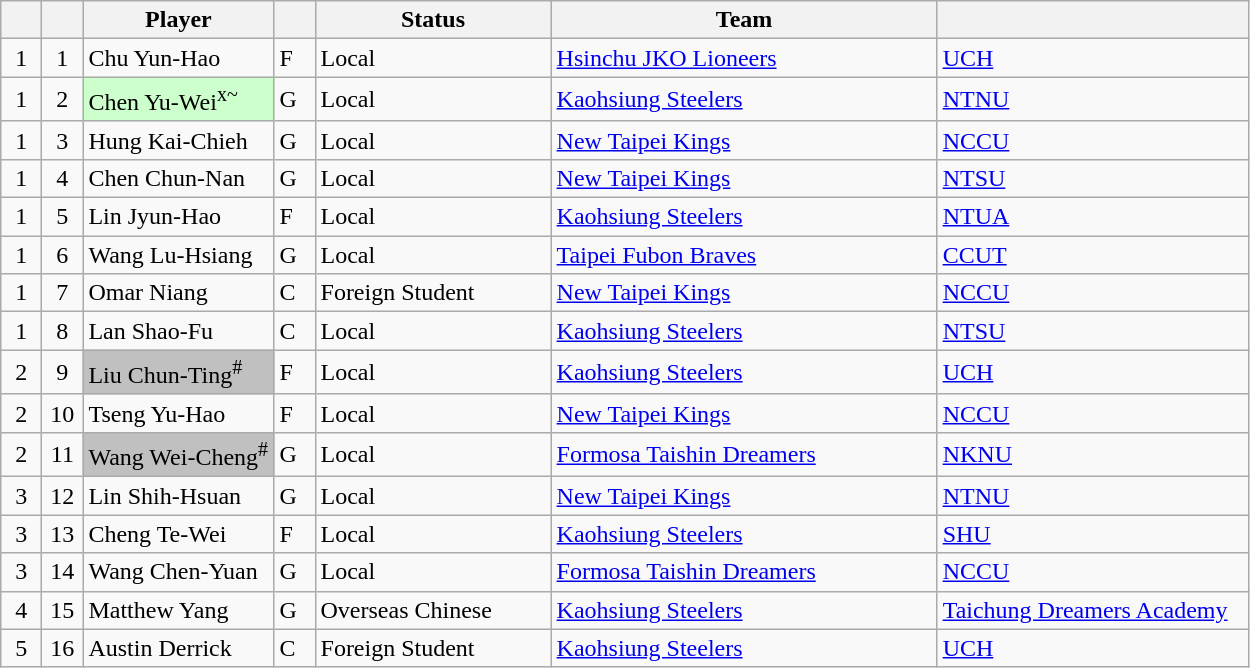<table class="wikitable sortable" style="text-align:left">
<tr>
<th style="width:20px;"></th>
<th style="width:20px;"></th>
<th style="width:120px;">Player</th>
<th style="width:20px;"></th>
<th style="width:150px;">Status</th>
<th style="width:250px;">Team</th>
<th style="width:200px;"></th>
</tr>
<tr>
<td style="text-align:center;">1</td>
<td style="text-align:center;">1</td>
<td>Chu Yun-Hao</td>
<td>F</td>
<td>Local</td>
<td><a href='#'>Hsinchu JKO Lioneers</a></td>
<td><a href='#'>UCH</a></td>
</tr>
<tr>
<td style="text-align:center;">1</td>
<td style="text-align:center;">2</td>
<td bgcolor="CCFFCC">Chen Yu-Wei<sup>x~</sup></td>
<td>G</td>
<td>Local</td>
<td><a href='#'>Kaohsiung Steelers</a></td>
<td><a href='#'>NTNU</a></td>
</tr>
<tr>
<td style="text-align:center;">1</td>
<td style="text-align:center;">3</td>
<td>Hung Kai-Chieh</td>
<td>G</td>
<td>Local</td>
<td><a href='#'>New Taipei Kings</a></td>
<td><a href='#'>NCCU</a></td>
</tr>
<tr>
<td style="text-align:center;">1</td>
<td style="text-align:center;">4</td>
<td>Chen Chun-Nan</td>
<td>G</td>
<td>Local</td>
<td><a href='#'>New Taipei Kings</a></td>
<td><a href='#'>NTSU</a></td>
</tr>
<tr>
<td style="text-align:center;">1</td>
<td style="text-align:center;">5</td>
<td>Lin Jyun-Hao</td>
<td>F</td>
<td>Local</td>
<td><a href='#'>Kaohsiung Steelers</a></td>
<td><a href='#'>NTUA</a></td>
</tr>
<tr>
<td style="text-align:center;">1</td>
<td style="text-align:center;">6</td>
<td>Wang Lu-Hsiang</td>
<td>G</td>
<td>Local</td>
<td><a href='#'>Taipei Fubon Braves</a></td>
<td><a href='#'>CCUT</a></td>
</tr>
<tr>
<td style="text-align:center;">1</td>
<td style="text-align:center;">7</td>
<td>Omar Niang</td>
<td>C</td>
<td>Foreign Student</td>
<td><a href='#'>New Taipei Kings</a></td>
<td><a href='#'>NCCU</a></td>
</tr>
<tr>
<td style="text-align:center;">1</td>
<td style="text-align:center;">8</td>
<td>Lan Shao-Fu</td>
<td>C</td>
<td>Local</td>
<td><a href='#'>Kaohsiung Steelers</a></td>
<td><a href='#'>NTSU</a></td>
</tr>
<tr>
<td style="text-align:center;">2</td>
<td style="text-align:center;">9</td>
<td bgcolor="#C0C0C0">Liu Chun-Ting<sup>#</sup></td>
<td>F</td>
<td>Local</td>
<td><a href='#'>Kaohsiung Steelers</a></td>
<td><a href='#'>UCH</a></td>
</tr>
<tr>
<td style="text-align:center;">2</td>
<td style="text-align:center;">10</td>
<td>Tseng Yu-Hao</td>
<td>F</td>
<td>Local</td>
<td><a href='#'>New Taipei Kings</a></td>
<td><a href='#'>NCCU</a></td>
</tr>
<tr>
<td style="text-align:center;">2</td>
<td style="text-align:center;">11</td>
<td bgcolor="#C0C0C0">Wang Wei-Cheng<sup>#</sup></td>
<td>G</td>
<td>Local</td>
<td><a href='#'>Formosa Taishin Dreamers</a></td>
<td><a href='#'>NKNU</a></td>
</tr>
<tr>
<td style="text-align:center;">3</td>
<td style="text-align:center;">12</td>
<td>Lin Shih-Hsuan</td>
<td>G</td>
<td>Local</td>
<td><a href='#'>New Taipei Kings</a></td>
<td><a href='#'>NTNU</a></td>
</tr>
<tr>
<td style="text-align:center;">3</td>
<td style="text-align:center;">13</td>
<td>Cheng Te-Wei</td>
<td>F</td>
<td>Local</td>
<td><a href='#'>Kaohsiung Steelers</a></td>
<td><a href='#'>SHU</a></td>
</tr>
<tr>
<td style="text-align:center;">3</td>
<td style="text-align:center;">14</td>
<td>Wang Chen-Yuan</td>
<td>G</td>
<td>Local</td>
<td><a href='#'>Formosa Taishin Dreamers</a></td>
<td><a href='#'>NCCU</a></td>
</tr>
<tr>
<td style="text-align:center;">4</td>
<td style="text-align:center;">15</td>
<td>Matthew Yang</td>
<td>G</td>
<td>Overseas Chinese</td>
<td><a href='#'>Kaohsiung Steelers</a></td>
<td><a href='#'>Taichung Dreamers Academy</a></td>
</tr>
<tr>
<td style="text-align:center;">5</td>
<td style="text-align:center;">16</td>
<td>Austin Derrick</td>
<td>C</td>
<td>Foreign Student</td>
<td><a href='#'>Kaohsiung Steelers</a></td>
<td><a href='#'>UCH</a></td>
</tr>
</table>
